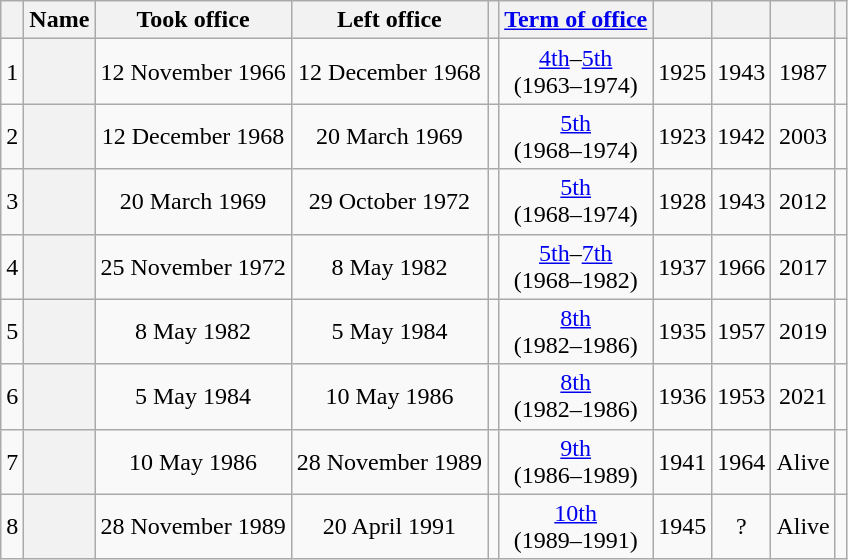<table class="wikitable sortable" style=text-align:center>
<tr>
<th scope=col></th>
<th scope=col>Name</th>
<th scope=col>Took office</th>
<th scope=col>Left office</th>
<th scope=col></th>
<th scope=col><a href='#'>Term of office</a></th>
<th scope=col></th>
<th scope=col></th>
<th scope=col></th>
<th scope=col class="unsortable"></th>
</tr>
<tr>
<td>1</td>
<th align="center" scope="row" style="font-weight:normal;"></th>
<td>12 November 1966</td>
<td>12 December 1968</td>
<td></td>
<td><a href='#'>4th</a>–<a href='#'>5th</a><br>(1963–1974)</td>
<td>1925</td>
<td>1943</td>
<td>1987</td>
<td></td>
</tr>
<tr>
<td>2</td>
<th align="center" scope="row" style="font-weight:normal;"></th>
<td>12 December 1968</td>
<td>20 March 1969</td>
<td></td>
<td><a href='#'>5th</a><br>(1968–1974)</td>
<td>1923</td>
<td>1942</td>
<td>2003</td>
<td></td>
</tr>
<tr>
<td>3</td>
<th align="center" scope="row" style="font-weight:normal;"></th>
<td>20 March 1969</td>
<td>29 October 1972</td>
<td></td>
<td><a href='#'>5th</a><br>(1968–1974)</td>
<td>1928</td>
<td>1943</td>
<td>2012</td>
<td></td>
</tr>
<tr>
<td>4</td>
<th align="center" scope="row" style="font-weight:normal;"></th>
<td>25 November 1972</td>
<td>8 May 1982</td>
<td></td>
<td><a href='#'>5th</a>–<a href='#'>7th</a><br>(1968–1982)</td>
<td>1937</td>
<td>1966</td>
<td>2017</td>
<td></td>
</tr>
<tr>
<td>5</td>
<th align="center" scope="row" style="font-weight:normal;"></th>
<td>8 May 1982</td>
<td>5 May 1984</td>
<td></td>
<td><a href='#'>8th</a><br>(1982–1986)</td>
<td>1935</td>
<td>1957</td>
<td>2019</td>
<td></td>
</tr>
<tr>
<td>6</td>
<th align="center" scope="row" style="font-weight:normal;"></th>
<td>5 May 1984</td>
<td>10 May 1986</td>
<td></td>
<td><a href='#'>8th</a><br>(1982–1986)</td>
<td>1936</td>
<td>1953</td>
<td>2021</td>
<td></td>
</tr>
<tr>
<td>7</td>
<th align="center" scope="row" style="font-weight:normal;"></th>
<td>10 May 1986</td>
<td>28 November 1989</td>
<td></td>
<td><a href='#'>9th</a><br>(1986–1989)</td>
<td>1941</td>
<td>1964</td>
<td>Alive</td>
<td></td>
</tr>
<tr>
<td>8</td>
<th align="center" scope="row" style="font-weight:normal;"></th>
<td>28 November 1989</td>
<td>20 April 1991</td>
<td></td>
<td><a href='#'>10th</a><br>(1989–1991)</td>
<td>1945</td>
<td>?</td>
<td>Alive</td>
<td></td>
</tr>
</table>
